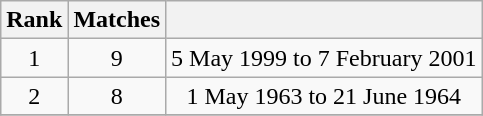<table class="wikitable sortable">
<tr>
<th>Rank</th>
<th>Matches</th>
<th></th>
</tr>
<tr align=center>
<td>1</td>
<td>9</td>
<td>5 May 1999 to 7 February 2001</td>
</tr>
<tr align=center>
<td>2</td>
<td>8</td>
<td>1 May 1963 to 21 June 1964</td>
</tr>
<tr align=center>
</tr>
</table>
